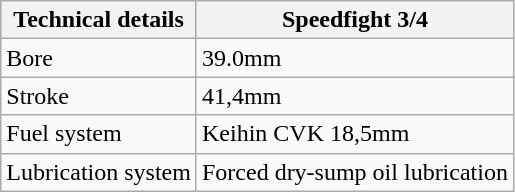<table class="wikitable">
<tr>
<th>Technical details</th>
<th>Speedfight 3/4</th>
</tr>
<tr>
<td>Bore</td>
<td>39.0mm</td>
</tr>
<tr>
<td>Stroke</td>
<td>41,4mm</td>
</tr>
<tr>
<td>Fuel system</td>
<td>Keihin CVK 18,5mm</td>
</tr>
<tr>
<td>Lubrication system</td>
<td>Forced dry-sump oil lubrication</td>
</tr>
</table>
